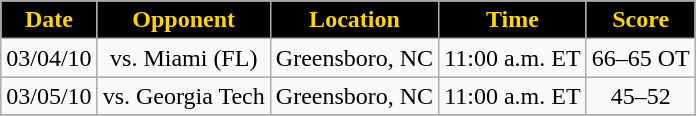<table class="wikitable" style="text-align:center">
<tr>
<th style=" background:black;color:gold;">Date</th>
<th style=" background:black;color:gold;">Opponent</th>
<th style=" background:black;color:gold;">Location</th>
<th style=" background:black;color:gold;">Time</th>
<th style=" background:black;color:gold;">Score</th>
</tr>
<tr>
<td>03/04/10</td>
<td>vs. Miami (FL)</td>
<td>Greensboro, NC</td>
<td>11:00 a.m. ET</td>
<td>66–65 OT</td>
</tr>
<tr>
<td>03/05/10</td>
<td>vs. Georgia Tech</td>
<td>Greensboro, NC</td>
<td>11:00 a.m. ET</td>
<td>45–52</td>
</tr>
<tr>
</tr>
</table>
